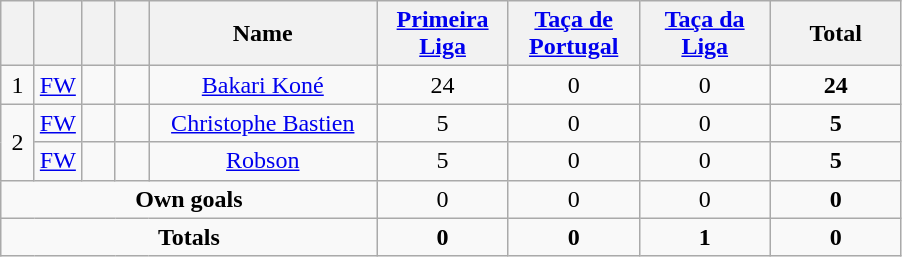<table class="wikitable" style="text-align:center">
<tr>
<th width=15></th>
<th width=15></th>
<th width=15></th>
<th width=15></th>
<th width=145>Name</th>
<th width=80><strong><a href='#'>Primeira Liga</a></strong></th>
<th width=80><strong><a href='#'>Taça de Portugal</a></strong></th>
<th width=80><strong><a href='#'>Taça da Liga</a></strong></th>
<th width=80>Total</th>
</tr>
<tr>
<td rowspan=1>1</td>
<td align=center><a href='#'>FW</a></td>
<td align=center></td>
<td></td>
<td><a href='#'>Bakari Koné</a></td>
<td>24</td>
<td>0</td>
<td>0</td>
<td><strong>24</strong></td>
</tr>
<tr>
<td rowspan=2>2</td>
<td align=center><a href='#'>FW</a></td>
<td align=center></td>
<td></td>
<td><a href='#'>Christophe Bastien</a></td>
<td>5</td>
<td>0</td>
<td>0</td>
<td><strong>5</strong></td>
</tr>
<tr>
<td align=center><a href='#'>FW</a></td>
<td align=center></td>
<td></td>
<td><a href='#'>Robson</a></td>
<td>5</td>
<td>0</td>
<td>0</td>
<td><strong>5</strong></td>
</tr>
<tr>
<td colspan=5><strong>Own goals</strong></td>
<td>0</td>
<td>0</td>
<td>0</td>
<td><strong>0</strong></td>
</tr>
<tr>
<td colspan=5><strong>Totals</strong></td>
<td><strong>0</strong></td>
<td><strong>0</strong></td>
<td><strong>1</strong></td>
<td><strong>0</strong></td>
</tr>
</table>
